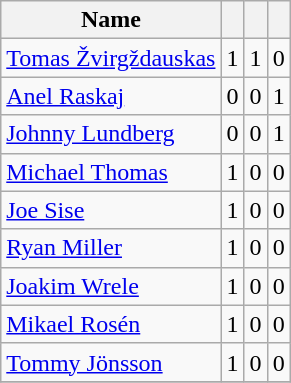<table class="wikitable">
<tr>
<th>Name</th>
<th></th>
<th> </th>
<th></th>
</tr>
<tr>
<td> <a href='#'>Tomas Žvirgždauskas</a></td>
<td style="text-align:center;">1</td>
<td style="text-align:center;">1</td>
<td style="text-align:center;">0</td>
</tr>
<tr>
<td> <a href='#'>Anel Raskaj</a></td>
<td style="text-align:center;">0</td>
<td style="text-align:center;">0</td>
<td style="text-align:center;">1</td>
</tr>
<tr>
<td> <a href='#'>Johnny Lundberg</a></td>
<td style="text-align:center;">0</td>
<td style="text-align:center;">0</td>
<td style="text-align:center;">1</td>
</tr>
<tr>
<td> <a href='#'>Michael Thomas</a></td>
<td style="text-align:center;">1</td>
<td style="text-align:center;">0</td>
<td style="text-align:center;">0</td>
</tr>
<tr>
<td> <a href='#'>Joe Sise</a></td>
<td style="text-align:center;">1</td>
<td style="text-align:center;">0</td>
<td style="text-align:center;">0</td>
</tr>
<tr>
<td> <a href='#'>Ryan Miller</a></td>
<td style="text-align:center;">1</td>
<td style="text-align:center;">0</td>
<td style="text-align:center;">0</td>
</tr>
<tr>
<td> <a href='#'>Joakim Wrele</a></td>
<td style="text-align:center;">1</td>
<td style="text-align:center;">0</td>
<td style="text-align:center;">0</td>
</tr>
<tr>
<td> <a href='#'>Mikael Rosén</a></td>
<td style="text-align:center;">1</td>
<td style="text-align:center;">0</td>
<td style="text-align:center;">0</td>
</tr>
<tr>
<td> <a href='#'>Tommy Jönsson</a></td>
<td style="text-align:center;">1</td>
<td style="text-align:center;">0</td>
<td style="text-align:center;">0</td>
</tr>
<tr>
</tr>
</table>
